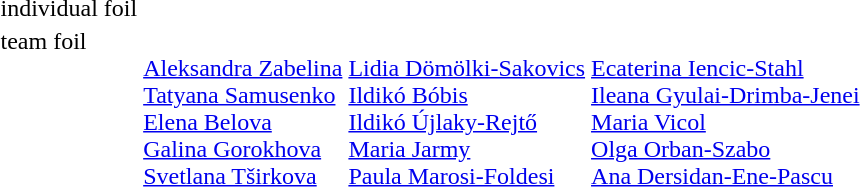<table>
<tr>
<td>individual foil<br></td>
<td></td>
<td></td>
<td></td>
</tr>
<tr valign="top">
<td>team foil<br></td>
<td><br><a href='#'>Aleksandra Zabelina</a><br><a href='#'>Tatyana Samusenko</a><br><a href='#'>Elena Belova</a><br><a href='#'>Galina Gorokhova</a><br><a href='#'>Svetlana Tširkova</a></td>
<td><br><a href='#'>Lidia Dömölki-Sakovics</a><br><a href='#'>Ildikó Bóbis</a><br><a href='#'>Ildikó Újlaky-Rejtő</a><br><a href='#'>Maria Jarmy</a><br><a href='#'>Paula Marosi-Foldesi</a></td>
<td><br><a href='#'>Ecaterina Iencic-Stahl</a><br><a href='#'>Ileana Gyulai-Drimba-Jenei</a><br><a href='#'>Maria Vicol</a><br><a href='#'>Olga Orban-Szabo</a><br><a href='#'>Ana Dersidan-Ene-Pascu</a></td>
</tr>
</table>
